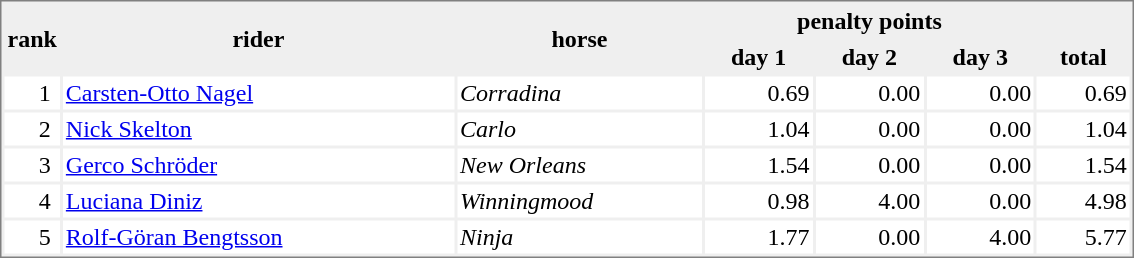<table style="border:1px solid #808080; background-color:#EFEFEF;" cellspacing="2" cellpadding="2">
<tr style="background-color:#EFEFEF;">
<th rowspan=2 width="5%">rank</th>
<th rowspan=2>rider</th>
<th rowspan=2>horse</th>
<th colspan=3>penalty points</th>
</tr>
<tr>
<th>day 1</th>
<th>day 2</th>
<th>day 3</th>
<th>total</th>
</tr>
<tr valign="top" style="background-color:#FFFFFF;">
<td align="right">1 </td>
<td> <a href='#'>Carsten-Otto Nagel</a></td>
<td><em>Corradina</em></td>
<td align="right">0.69</td>
<td align="right">0.00</td>
<td align="right">0.00</td>
<td align="right">0.69</td>
</tr>
<tr valign="top" style="background-color:#FFFFFF;">
<td align="right">2 </td>
<td> <a href='#'>Nick Skelton</a></td>
<td><em>Carlo</em></td>
<td align="right">1.04</td>
<td align="right">0.00</td>
<td align="right">0.00</td>
<td align="right">1.04</td>
</tr>
<tr valign="top" style="background-color:#FFFFFF;">
<td align="right">3 </td>
<td> <a href='#'>Gerco Schröder</a></td>
<td><em>New Orleans</em></td>
<td align="right">1.54</td>
<td align="right">0.00</td>
<td align="right">0.00</td>
<td align="right">1.54</td>
</tr>
<tr valign="top" style="background-color:#FFFFFF;">
<td align="right">4 </td>
<td> <a href='#'>Luciana Diniz</a></td>
<td><em>Winningmood</em></td>
<td align="right">0.98</td>
<td align="right">4.00</td>
<td align="right">0.00</td>
<td align="right">4.98</td>
</tr>
<tr valign="top" style="background-color:#FFFFFF;">
<td align="right">5 </td>
<td> <a href='#'>Rolf-Göran Bengtsson</a></td>
<td><em>Ninja</em></td>
<td align="right">1.77</td>
<td align="right">0.00</td>
<td align="right">4.00</td>
<td align="right">5.77</td>
</tr>
</table>
